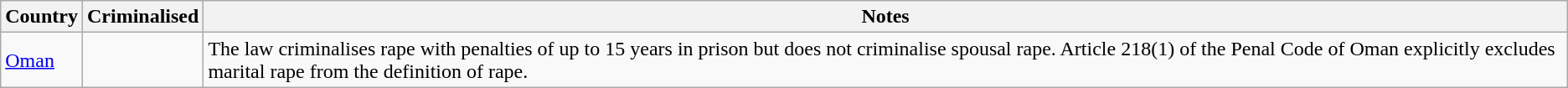<table class="sortable wikitable">
<tr>
<th>Country</th>
<th>Criminalised</th>
<th ! class="unsortable">Notes</th>
</tr>
<tr>
<td><a href='#'>Oman</a></td>
<td></td>
<td>The law criminalises rape with penalties of up to 15 years in prison but does not criminalise spousal rape. Article 218(1) of the Penal Code of Oman explicitly excludes marital rape from the definition of rape.</td>
</tr>
</table>
